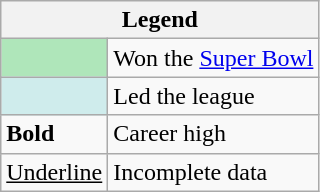<table class="wikitable">
<tr>
<th colspan="2">Legend</th>
</tr>
<tr>
<td style="background:#afe6ba; width:3em;"></td>
<td>Won the <a href='#'>Super Bowl</a></td>
</tr>
<tr>
<td style="background:#cfecec; width:3em;"></td>
<td>Led the league</td>
</tr>
<tr>
<td style="width:3em;"><strong>Bold</strong></td>
<td>Career high</td>
</tr>
<tr>
<td style="width:3em;"><u>Underline</u></td>
<td>Incomplete data</td>
</tr>
</table>
